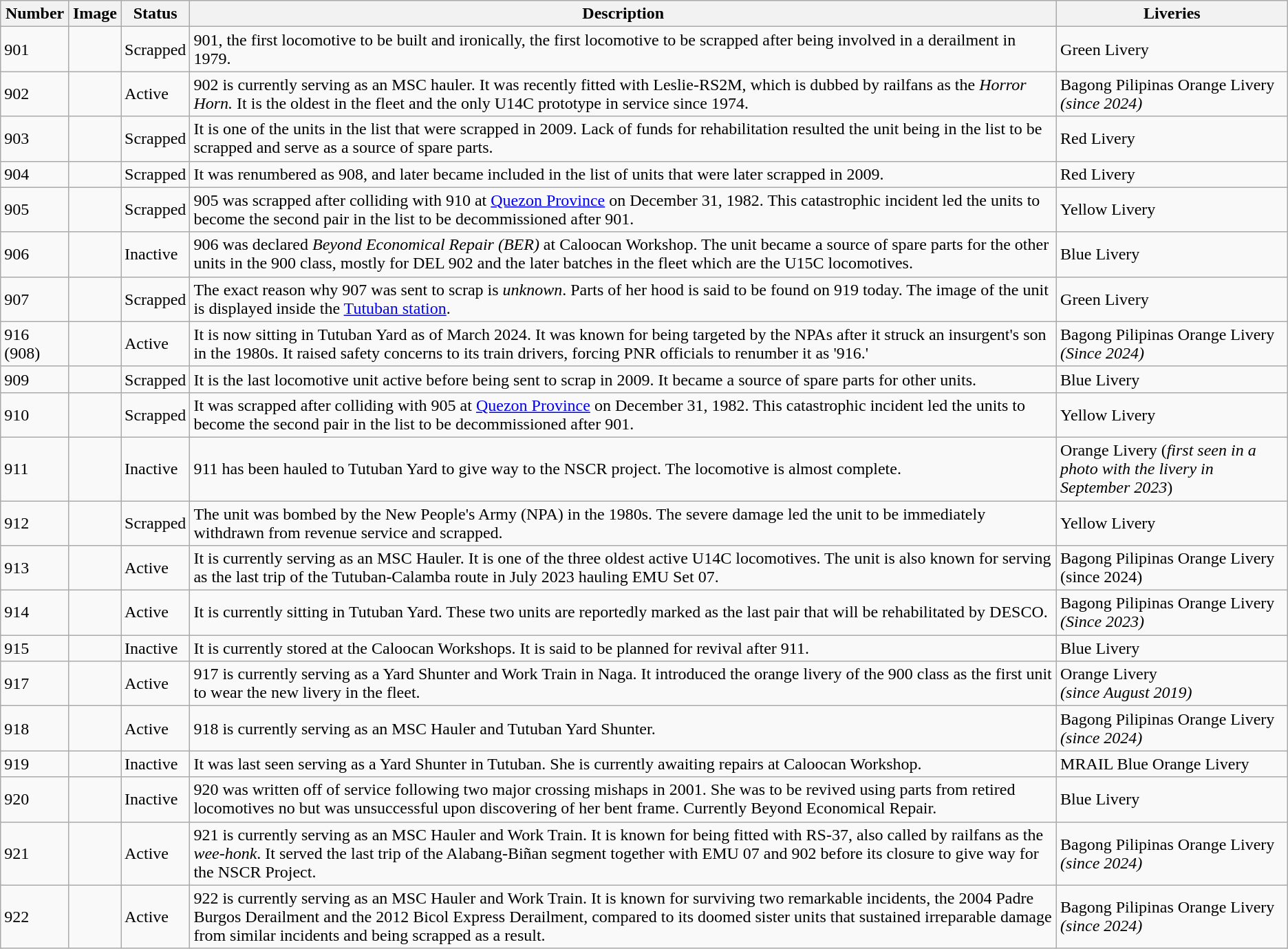<table class="wikitable">
<tr>
<th>Number</th>
<th>Image</th>
<th>Status</th>
<th>Description</th>
<th>Liveries</th>
</tr>
<tr>
<td>901</td>
<td></td>
<td>Scrapped</td>
<td>901, the first locomotive to be built and ironically, the first locomotive to be scrapped after being involved in a derailment in 1979.</td>
<td>Green Livery</td>
</tr>
<tr>
<td>902</td>
<td></td>
<td>Active</td>
<td>902 is currently serving as an MSC hauler. It was recently fitted with Leslie-RS2M, which is dubbed by railfans as the <em>Horror Horn.</em> It is the oldest in the fleet and the only U14C prototype in service since 1974.</td>
<td>Bagong Pilipinas Orange Livery <em>(since 2024)</em></td>
</tr>
<tr>
<td>903</td>
<td></td>
<td>Scrapped</td>
<td>It is one of the units in the list that were scrapped in 2009. Lack of funds for rehabilitation resulted the unit being in the list to be scrapped and serve as a source of spare parts.</td>
<td>Red Livery</td>
</tr>
<tr>
<td>904</td>
<td></td>
<td>Scrapped</td>
<td>It was renumbered as 908, and later became included in the list of units that were later scrapped in 2009.</td>
<td>Red Livery</td>
</tr>
<tr>
<td>905</td>
<td></td>
<td>Scrapped</td>
<td>905 was scrapped after colliding with 910 at <a href='#'>Quezon Province</a> on December 31, 1982. This catastrophic incident led the units to become the second pair in the list to be decommissioned after 901.</td>
<td>Yellow Livery</td>
</tr>
<tr>
<td>906</td>
<td></td>
<td>Inactive</td>
<td>906 was declared <em>Beyond Economical Repair (BER)</em> at Caloocan Workshop. The unit became a source of spare parts for the other units in the 900 class, mostly for DEL 902 and the later batches in the fleet which are the U15C locomotives.</td>
<td>Blue Livery</td>
</tr>
<tr>
<td>907</td>
<td></td>
<td>Scrapped</td>
<td>The exact reason why 907 was sent to scrap is <em>unknown</em>. Parts of her hood is said to be found on 919 today. The image of the unit is displayed inside the <a href='#'>Tutuban station</a>.</td>
<td>Green Livery</td>
</tr>
<tr>
<td>916 (908)</td>
<td></td>
<td>Active</td>
<td>It is now sitting in Tutuban Yard as of March 2024. It was known for being targeted by the NPAs after it struck an insurgent's son in the 1980s. It raised safety concerns to its train drivers, forcing PNR officials to renumber it as '916.'</td>
<td>Bagong Pilipinas Orange Livery<br><em>(Since 2024)</em></td>
</tr>
<tr>
<td>909</td>
<td></td>
<td>Scrapped</td>
<td>It is the last locomotive unit active before being sent to scrap in 2009. It became a source of spare parts for other units.</td>
<td>Blue Livery</td>
</tr>
<tr>
<td>910</td>
<td></td>
<td>Scrapped</td>
<td>It was scrapped after colliding with 905 at <a href='#'>Quezon Province</a> on December 31, 1982. This catastrophic incident led the units to become the second pair in the list to be decommissioned after 901.</td>
<td>Yellow Livery</td>
</tr>
<tr>
<td>911</td>
<td></td>
<td>Inactive</td>
<td>911 has been hauled to Tutuban Yard to give way to the NSCR project. The locomotive is almost complete.</td>
<td>Orange Livery (<em>first seen in a photo with the livery in September 2023</em>)</td>
</tr>
<tr>
<td>912</td>
<td></td>
<td>Scrapped</td>
<td>The unit was bombed by the New People's Army (NPA) in the 1980s. The severe damage led the unit to be immediately withdrawn from revenue service and scrapped.</td>
<td>Yellow Livery</td>
</tr>
<tr>
<td>913</td>
<td></td>
<td>Active</td>
<td>It is currently serving as an MSC Hauler. It is one of the three oldest active U14C locomotives. The unit is also known for serving as the last trip of the Tutuban-Calamba route in July 2023 hauling EMU Set 07.</td>
<td>Bagong Pilipinas Orange Livery<br>(since 2024)</td>
</tr>
<tr>
<td>914</td>
<td></td>
<td>Active</td>
<td>It is currently sitting in Tutuban Yard. These two units are reportedly marked as the last pair that will be rehabilitated by DESCO.</td>
<td>Bagong Pilipinas Orange Livery<br><em>(Since 2023)</em></td>
</tr>
<tr>
<td>915</td>
<td></td>
<td>Inactive</td>
<td>It is currently stored at the Caloocan Workshops. It is said to be planned for revival after 911.</td>
<td>Blue Livery</td>
</tr>
<tr>
<td>917</td>
<td></td>
<td>Active</td>
<td>917 is currently serving as a Yard Shunter and Work Train in Naga. It introduced the orange livery of the 900 class as the first unit to wear the new livery in the fleet.</td>
<td>Orange Livery<br><em>(since August 2019)</em></td>
</tr>
<tr>
<td>918</td>
<td></td>
<td>Active</td>
<td>918 is currently serving as an MSC Hauler and Tutuban Yard Shunter.</td>
<td>Bagong Pilipinas Orange Livery<br><em>(since 2024)</em></td>
</tr>
<tr>
<td>919</td>
<td></td>
<td>Inactive</td>
<td>It was last seen serving as a Yard Shunter in Tutuban. She is currently awaiting repairs at Caloocan Workshop.</td>
<td>MRAIL Blue Orange Livery</td>
</tr>
<tr>
<td>920</td>
<td></td>
<td>Inactive</td>
<td>920 was written off of service following two major crossing mishaps in 2001. She was to be revived using parts from retired locomotives no but was unsuccessful upon discovering of her bent frame. Currently Beyond Economical Repair.</td>
<td>Blue Livery</td>
</tr>
<tr>
<td>921</td>
<td></td>
<td>Active</td>
<td>921 is currently serving as an MSC Hauler and Work Train. It is known for being fitted with RS-37, also called by railfans as the <em>wee-honk</em>. It served the last trip of the Alabang-Biñan segment together with EMU 07 and 902 before its closure to give way for the NSCR Project.</td>
<td>Bagong Pilipinas Orange Livery<br><em>(since 2024)</em></td>
</tr>
<tr>
<td>922</td>
<td></td>
<td>Active</td>
<td>922 is currently serving as an MSC Hauler and Work Train. It is known for surviving two remarkable incidents, the 2004 Padre Burgos Derailment and the 2012 Bicol Express Derailment, compared to its doomed sister units that sustained irreparable damage from similar incidents and being scrapped as a result.</td>
<td>Bagong Pilipinas Orange Livery<br><em>(since 2024)</em></td>
</tr>
</table>
